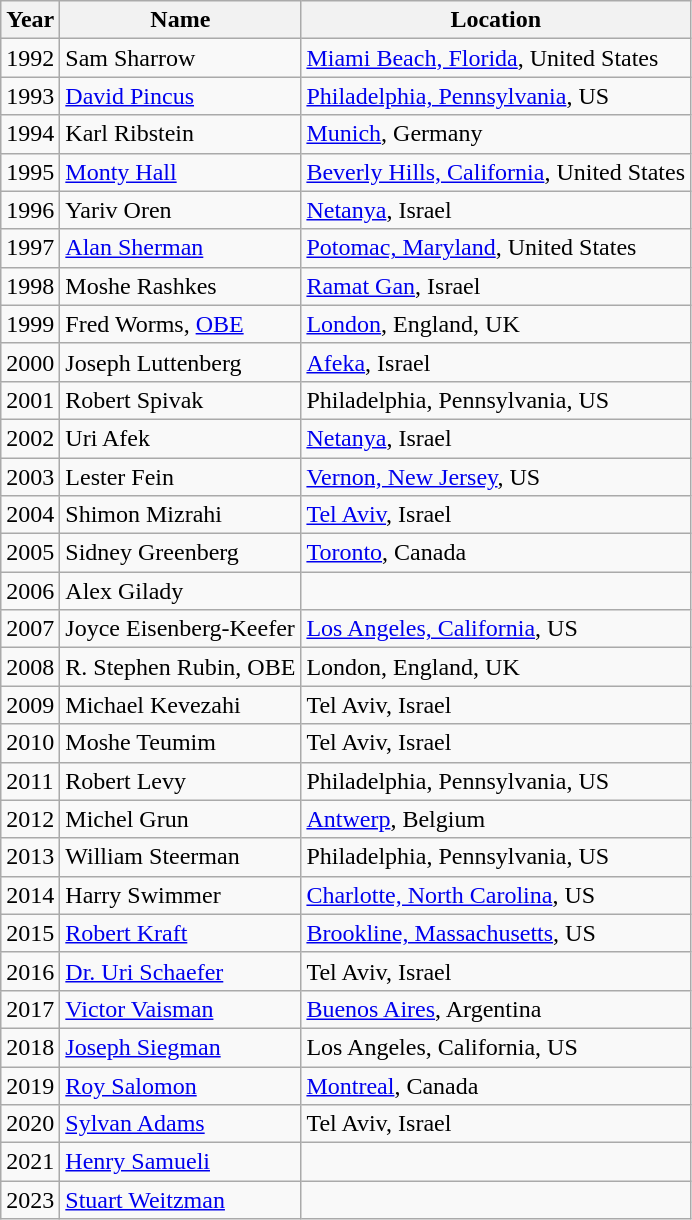<table class="wikitable sortable">
<tr>
<th>Year</th>
<th>Name</th>
<th>Location</th>
</tr>
<tr>
<td>1992</td>
<td>Sam Sharrow</td>
<td> <a href='#'>Miami Beach, Florida</a>, United States</td>
</tr>
<tr>
<td>1993</td>
<td><a href='#'>David Pincus</a></td>
<td> <a href='#'>Philadelphia, Pennsylvania</a>, US</td>
</tr>
<tr>
<td>1994</td>
<td>Karl Ribstein</td>
<td> <a href='#'>Munich</a>, Germany</td>
</tr>
<tr>
<td>1995</td>
<td> <a href='#'>Monty Hall</a></td>
<td> <a href='#'>Beverly Hills, California</a>, United States</td>
</tr>
<tr>
<td>1996</td>
<td>Yariv Oren</td>
<td> <a href='#'>Netanya</a>, Israel</td>
</tr>
<tr>
<td>1997</td>
<td><a href='#'>Alan Sherman</a></td>
<td> <a href='#'>Potomac, Maryland</a>, United States</td>
</tr>
<tr>
<td>1998</td>
<td>Moshe Rashkes</td>
<td> <a href='#'>Ramat Gan</a>, Israel</td>
</tr>
<tr>
<td>1999</td>
<td> Fred Worms, <a href='#'>OBE</a></td>
<td> <a href='#'>London</a>, England, UK</td>
</tr>
<tr>
<td>2000</td>
<td>Joseph Luttenberg</td>
<td> <a href='#'>Afeka</a>, Israel</td>
</tr>
<tr>
<td>2001</td>
<td>Robert Spivak</td>
<td> Philadelphia, Pennsylvania, US</td>
</tr>
<tr>
<td>2002</td>
<td>Uri Afek</td>
<td> <a href='#'>Netanya</a>, Israel</td>
</tr>
<tr>
<td>2003</td>
<td>Lester Fein</td>
<td> <a href='#'>Vernon, New Jersey</a>, US</td>
</tr>
<tr>
<td>2004</td>
<td>Shimon Mizrahi</td>
<td> <a href='#'>Tel Aviv</a>, Israel</td>
</tr>
<tr>
<td>2005</td>
<td>Sidney Greenberg</td>
<td> <a href='#'>Toronto</a>, Canada</td>
</tr>
<tr>
<td>2006</td>
<td>Alex Gilady</td>
<td></td>
</tr>
<tr>
<td>2007</td>
<td>Joyce Eisenberg-Keefer</td>
<td> <a href='#'>Los Angeles, California</a>, US</td>
</tr>
<tr>
<td>2008</td>
<td>R. Stephen Rubin, OBE</td>
<td> London, England, UK</td>
</tr>
<tr>
<td>2009</td>
<td>Michael Kevezahi</td>
<td> Tel Aviv, Israel</td>
</tr>
<tr>
<td>2010</td>
<td>Moshe Teumim</td>
<td> Tel Aviv, Israel</td>
</tr>
<tr>
<td>2011</td>
<td>Robert Levy</td>
<td> Philadelphia, Pennsylvania, US</td>
</tr>
<tr>
<td>2012</td>
<td>Michel Grun</td>
<td> <a href='#'>Antwerp</a>, Belgium</td>
</tr>
<tr>
<td>2013</td>
<td>William Steerman</td>
<td> Philadelphia, Pennsylvania, US</td>
</tr>
<tr>
<td>2014</td>
<td>Harry Swimmer</td>
<td> <a href='#'>Charlotte, North Carolina</a>, US</td>
</tr>
<tr>
<td>2015</td>
<td><a href='#'>Robert Kraft</a></td>
<td> <a href='#'>Brookline, Massachusetts</a>, US</td>
</tr>
<tr>
<td>2016</td>
<td><a href='#'>Dr. Uri Schaefer</a></td>
<td> Tel Aviv, Israel</td>
</tr>
<tr>
<td>2017</td>
<td><a href='#'>Victor Vaisman</a></td>
<td> <a href='#'>Buenos Aires</a>, Argentina</td>
</tr>
<tr>
<td>2018</td>
<td><a href='#'>Joseph Siegman</a></td>
<td> Los Angeles, California, US</td>
</tr>
<tr>
<td>2019</td>
<td><a href='#'>Roy Salomon</a></td>
<td> <a href='#'>Montreal</a>, Canada</td>
</tr>
<tr>
<td>2020</td>
<td><a href='#'>Sylvan Adams</a></td>
<td> Tel Aviv, Israel</td>
</tr>
<tr>
<td>2021</td>
<td><a href='#'>Henry Samueli</a></td>
<td></td>
</tr>
<tr>
<td>2023</td>
<td><a href='#'>Stuart Weitzman</a></td>
<td></td>
</tr>
</table>
